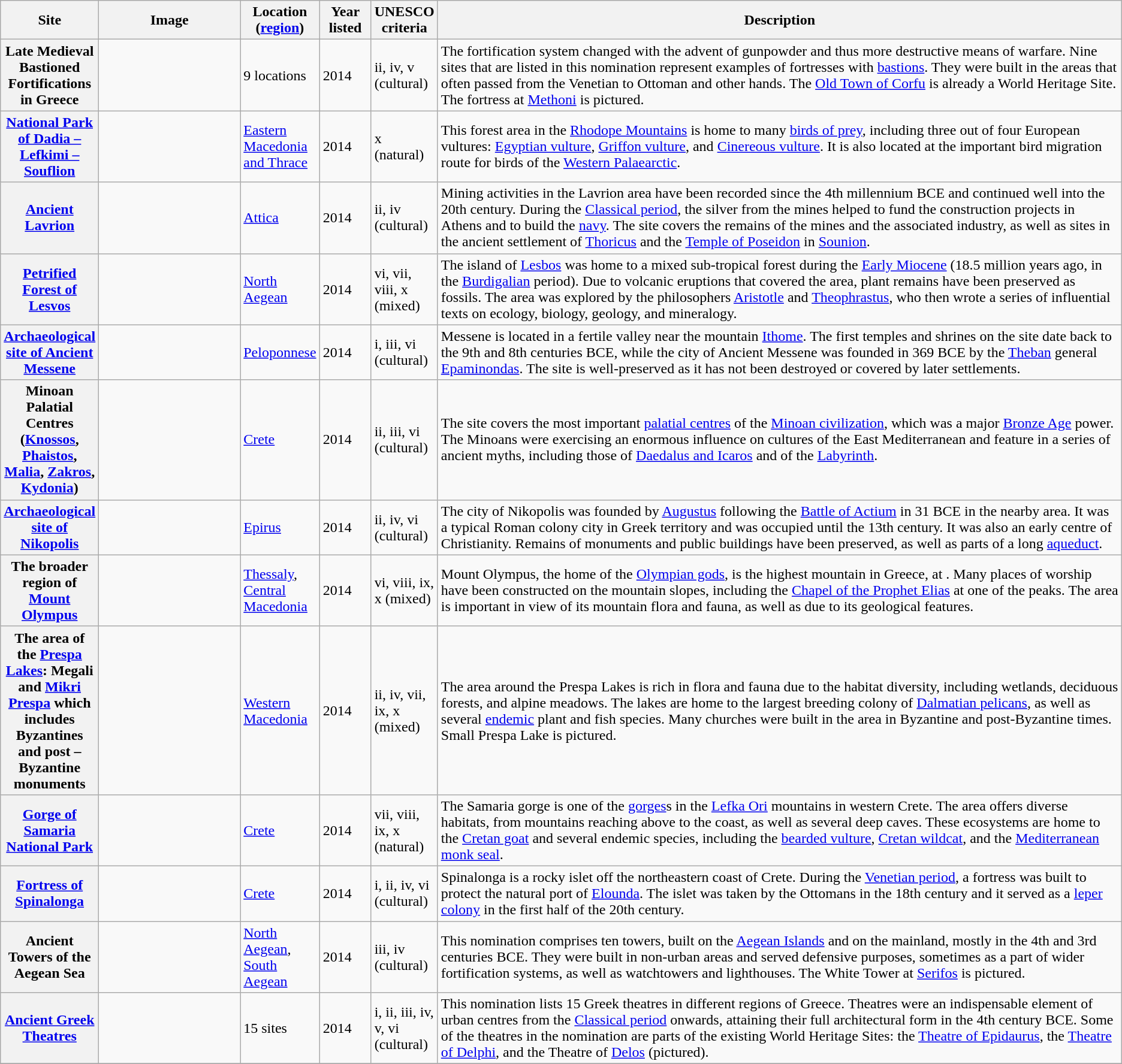<table class="wikitable sortable plainrowheaders">
<tr>
<th style="width:100px;" scope="col">Site</th>
<th class="unsortable" style="width:150px;" scope="col">Image</th>
<th style="width:80px;" scope="col">Location (<a href='#'>region</a>)</th>
<th style="width:50px;" scope="col">Year listed</th>
<th style="width:60px;" scope="col">UNESCO criteria</th>
<th scope="col" class="unsortable">Description</th>
</tr>
<tr>
<th scope="row">Late Medieval Bastioned Fortifications in Greece</th>
<td></td>
<td>9 locations</td>
<td>2014</td>
<td>ii, iv, v (cultural)</td>
<td>The fortification system changed with the advent of gunpowder and thus more destructive means of warfare. Nine sites that are listed in this nomination represent examples of fortresses with <a href='#'>bastions</a>. They were built in the areas that often passed from the Venetian to Ottoman and other hands. The <a href='#'>Old Town of Corfu</a> is already a World Heritage Site. The fortress at <a href='#'>Methoni</a> is pictured.</td>
</tr>
<tr>
<th scope="row"><a href='#'>National Park of Dadia – Lefkimi – Souflion</a></th>
<td></td>
<td><a href='#'>Eastern Macedonia and Thrace</a></td>
<td>2014</td>
<td>x (natural)</td>
<td>This forest area in the <a href='#'>Rhodope Mountains</a> is home to many <a href='#'>birds of prey</a>, including three out of four European vultures: <a href='#'>Egyptian vulture</a>, <a href='#'>Griffon vulture</a>, and <a href='#'>Cinereous vulture</a>. It is also located at the important bird migration route for birds of the <a href='#'>Western Palaearctic</a>.</td>
</tr>
<tr>
<th scope="row"><a href='#'>Ancient Lavrion</a></th>
<td></td>
<td><a href='#'>Attica</a></td>
<td>2014</td>
<td>ii, iv (cultural)</td>
<td>Mining activities in the Lavrion area have been recorded since the 4th millennium BCE and continued well into the 20th century. During the <a href='#'>Classical period</a>, the silver from the mines helped to fund the construction projects in Athens and to build the <a href='#'>navy</a>. The site covers the remains of the mines and the associated industry, as well as sites in the ancient settlement of <a href='#'>Thoricus</a> and the <a href='#'>Temple of Poseidon</a> in <a href='#'>Sounion</a>.</td>
</tr>
<tr>
<th scope="row"><a href='#'>Petrified Forest of Lesvos</a></th>
<td></td>
<td><a href='#'>North Aegean</a></td>
<td>2014</td>
<td>vi, vii, viii, x (mixed)</td>
<td>The island of <a href='#'>Lesbos</a> was home to a mixed sub-tropical forest during the <a href='#'>Early Miocene</a> (18.5 million years ago, in the <a href='#'>Burdigalian</a> period). Due to volcanic eruptions that covered the area, plant remains have been preserved as fossils. The area was explored by the philosophers <a href='#'>Aristotle</a> and <a href='#'>Theophrastus</a>, who then wrote a series of influential texts on ecology, biology, geology, and mineralogy.</td>
</tr>
<tr>
<th scope="row"><a href='#'>Archaeological site of Ancient Messene</a></th>
<td></td>
<td><a href='#'>Peloponnese</a></td>
<td>2014</td>
<td>i, iii, vi (cultural)</td>
<td>Messene is located in a fertile valley near the mountain <a href='#'>Ithome</a>. The first temples and shrines on the site date back to the 9th and 8th centuries BCE, while the city of Ancient Messene was founded in 369 BCE by the <a href='#'>Theban</a> general <a href='#'>Epaminondas</a>. The site is well-preserved as it has not been destroyed or covered by later settlements.</td>
</tr>
<tr>
<th scope="row">Minoan Palatial Centres (<a href='#'>Knossos</a>, <a href='#'>Phaistos</a>, <a href='#'>Malia</a>, <a href='#'>Zakros</a>, <a href='#'>Kydonia</a>)</th>
<td></td>
<td><a href='#'>Crete</a></td>
<td>2014</td>
<td>ii, iii, vi (cultural)</td>
<td>The site covers the most important <a href='#'>palatial centres</a> of the <a href='#'>Minoan civilization</a>, which was a major <a href='#'>Bronze Age</a> power. The Minoans were exercising an enormous influence on cultures of the East Mediterranean and feature in a series of ancient myths, including those of <a href='#'>Daedalus and Icaros</a> and of the <a href='#'>Labyrinth</a>.</td>
</tr>
<tr>
<th scope="row"><a href='#'>Archaeological site of Nikopolis</a></th>
<td></td>
<td><a href='#'>Epirus</a></td>
<td>2014</td>
<td>ii, iv, vi (cultural)</td>
<td>The city of Nikopolis was founded by <a href='#'>Augustus</a> following the <a href='#'>Battle of Actium</a> in 31 BCE in the nearby area. It was a typical Roman colony city in Greek territory and was occupied until the 13th century. It was also an early centre of Christianity. Remains of monuments and public buildings have been preserved, as well as parts of a  long <a href='#'>aqueduct</a>.</td>
</tr>
<tr>
<th scope="row">The broader region of <a href='#'>Mount Olympus</a></th>
<td></td>
<td><a href='#'>Thessaly</a>, <a href='#'>Central Macedonia</a></td>
<td>2014</td>
<td>vi, viii, ix, x (mixed)</td>
<td>Mount Olympus, the home of the <a href='#'>Olympian gods</a>, is the highest mountain in Greece, at . Many places of worship have been constructed on the mountain slopes, including the <a href='#'>Chapel of the Prophet Elias</a> at one of the peaks. The area is important in view of its mountain flora and fauna, as well as due to its geological features.</td>
</tr>
<tr>
<th scope="row">The area of the <a href='#'>Prespa Lakes</a>: Megali and <a href='#'>Mikri Prespa</a> which includes Byzantines and post – Byzantine monuments</th>
<td></td>
<td><a href='#'>Western Macedonia</a></td>
<td>2014</td>
<td>ii, iv, vii, ix, x (mixed)</td>
<td>The area around the Prespa Lakes is rich in flora and fauna due to the habitat diversity, including wetlands, deciduous forests, and alpine meadows. The lakes are home to the largest breeding colony of <a href='#'>Dalmatian pelicans</a>, as well as several <a href='#'>endemic</a> plant and fish species. Many churches were built in the area in Byzantine and post-Byzantine times. Small Prespa Lake is pictured.</td>
</tr>
<tr>
<th scope="row"><a href='#'>Gorge of Samaria National Park</a></th>
<td></td>
<td><a href='#'>Crete</a></td>
<td>2014</td>
<td>vii, viii, ix, x (natural)</td>
<td>The Samaria gorge is one of the <a href='#'>gorges</a>s in the <a href='#'>Lefka Ori</a> mountains in western Crete. The area offers diverse habitats, from mountains reaching above  to the coast, as well as several deep caves. These ecosystems are home to the <a href='#'>Cretan goat</a> and several endemic species, including the <a href='#'>bearded vulture</a>, <a href='#'>Cretan wildcat</a>, and the <a href='#'>Mediterranean monk seal</a>.</td>
</tr>
<tr>
<th scope="row"><a href='#'>Fortress of Spinalonga</a></th>
<td></td>
<td><a href='#'>Crete</a></td>
<td>2014</td>
<td>i, ii, iv, vi (cultural)</td>
<td>Spinalonga is a rocky islet off the northeastern coast of Crete. During the <a href='#'>Venetian period</a>, a fortress was built to protect the natural port of <a href='#'>Elounda</a>. The islet was taken by the Ottomans in the 18th century and it served as a <a href='#'>leper colony</a> in the first half of the 20th century.</td>
</tr>
<tr>
<th scope="row">Ancient Towers of the Aegean Sea</th>
<td></td>
<td><a href='#'>North Aegean</a>, <a href='#'>South Aegean</a></td>
<td>2014</td>
<td>iii, iv (cultural)</td>
<td>This nomination comprises ten towers, built on the <a href='#'>Aegean Islands</a> and on the mainland, mostly in the 4th and 3rd centuries BCE. They were built in non-urban areas and served defensive purposes, sometimes as a part of wider fortification systems, as well as watchtowers and lighthouses. The White Tower at <a href='#'>Serifos</a> is pictured.</td>
</tr>
<tr>
<th scope="row"><a href='#'>Ancient Greek Theatres</a></th>
<td></td>
<td>15 sites</td>
<td>2014</td>
<td>i, ii, iii, iv, v, vi (cultural)</td>
<td>This nomination lists 15 Greek theatres in different regions of Greece. Theatres were an indispensable element of urban centres from the <a href='#'>Classical period</a> onwards, attaining their full architectural form in the 4th century BCE. Some of the theatres in the nomination are parts of the existing World Heritage Sites: the <a href='#'>Theatre of Epidaurus</a>, the <a href='#'>Theatre of Delphi</a>, and the Theatre of <a href='#'>Delos</a> (pictured).</td>
</tr>
<tr>
</tr>
</table>
